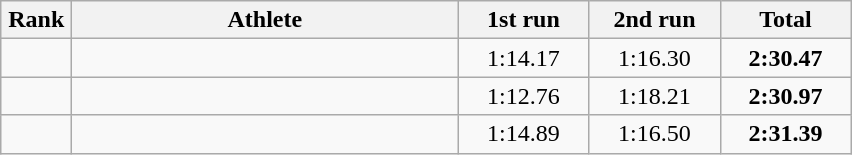<table class=wikitable style="text-align:center">
<tr>
<th width=40>Rank</th>
<th width=250>Athlete</th>
<th width=80>1st run</th>
<th width=80>2nd run</th>
<th width=80>Total</th>
</tr>
<tr>
<td></td>
<td align=left></td>
<td>1:14.17</td>
<td>1:16.30</td>
<td><strong>2:30.47</strong></td>
</tr>
<tr>
<td></td>
<td align=left></td>
<td>1:12.76</td>
<td>1:18.21</td>
<td><strong>2:30.97</strong></td>
</tr>
<tr>
<td></td>
<td align=left></td>
<td>1:14.89</td>
<td>1:16.50</td>
<td><strong>2:31.39</strong></td>
</tr>
</table>
